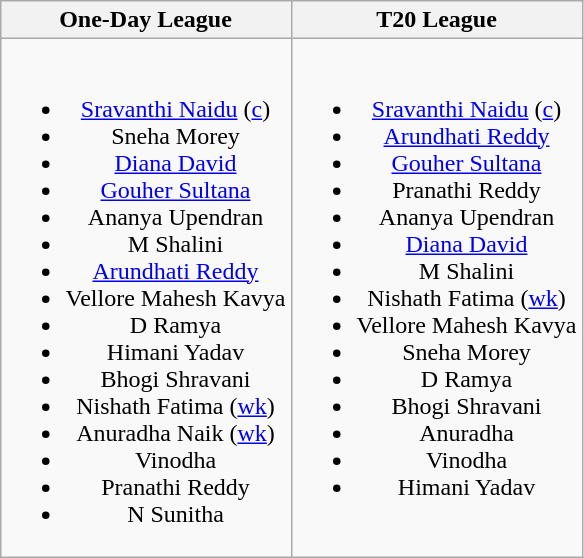<table class="wikitable" style="text-align:center; margin:auto">
<tr>
<th>One-Day League</th>
<th>T20 League</th>
</tr>
<tr style="vertical-align:top">
<td><br><ul><li><a href='#'>Sravanthi Naidu</a> (<a href='#'>c</a>)</li><li>Sneha Morey</li><li><a href='#'>Diana David</a></li><li><a href='#'>Gouher Sultana</a></li><li>Ananya Upendran</li><li>M Shalini</li><li><a href='#'>Arundhati Reddy</a></li><li>Vellore Mahesh Kavya</li><li>D Ramya</li><li>Himani Yadav</li><li>Bhogi Shravani</li><li>Nishath Fatima (<a href='#'>wk</a>)</li><li>Anuradha Naik (<a href='#'>wk</a>)</li><li>Vinodha</li><li>Pranathi Reddy</li><li>N Sunitha</li></ul></td>
<td><br><ul><li><a href='#'>Sravanthi Naidu</a> (<a href='#'>c</a>)</li><li><a href='#'>Arundhati Reddy</a></li><li><a href='#'>Gouher Sultana</a></li><li>Pranathi Reddy</li><li>Ananya Upendran</li><li><a href='#'>Diana David</a></li><li>M Shalini</li><li>Nishath Fatima (<a href='#'>wk</a>)</li><li>Vellore Mahesh Kavya</li><li>Sneha Morey</li><li>D Ramya</li><li>Bhogi Shravani</li><li>Anuradha</li><li>Vinodha</li><li>Himani Yadav</li></ul></td>
</tr>
</table>
